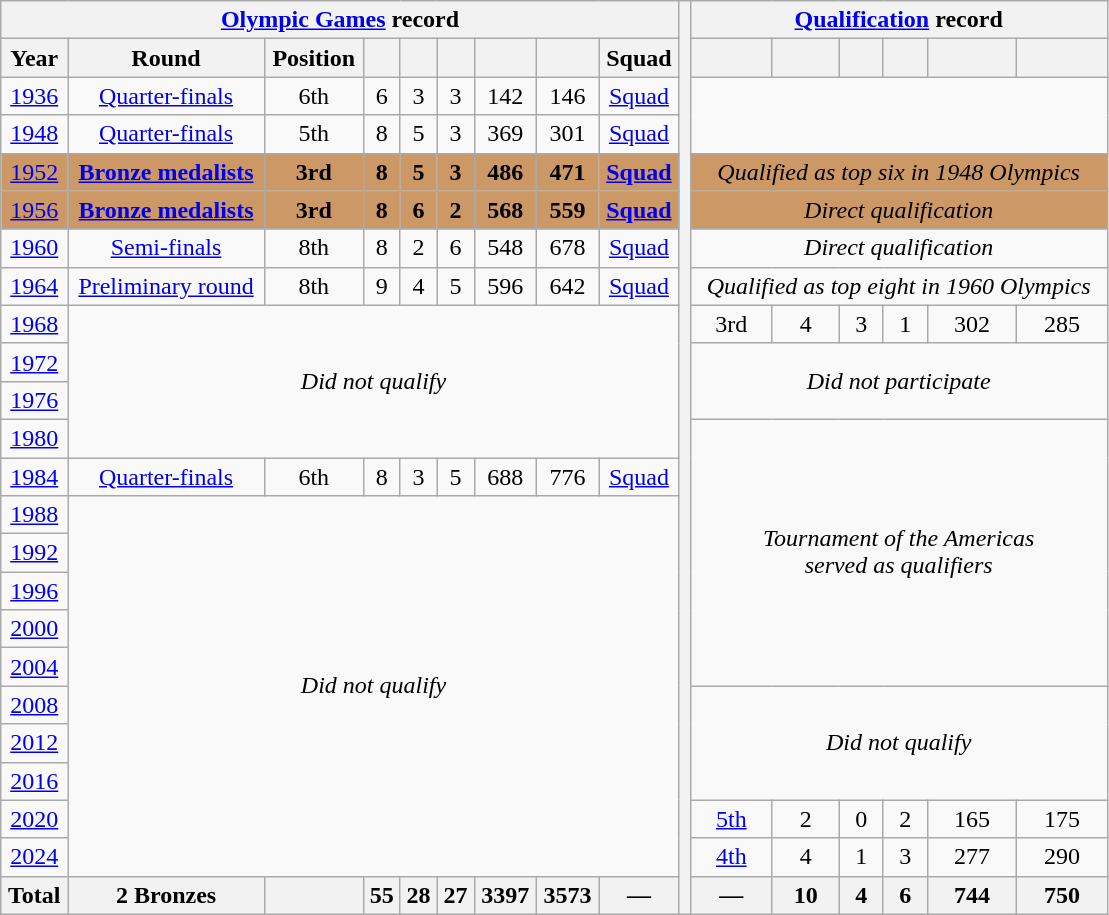<table class="wikitable" style="text-align: center;">
<tr>
<th colspan=9><a href='#'>Olympic Games</a> record</th>
<th width=1% rowspan=28></th>
<th colspan=6><a href='#'>Qualification</a> record</th>
</tr>
<tr>
<th>Year</th>
<th>Round</th>
<th>Position</th>
<th></th>
<th></th>
<th></th>
<th></th>
<th></th>
<th>Squad</th>
<th></th>
<th></th>
<th></th>
<th></th>
<th></th>
<th></th>
</tr>
<tr>
<td> <a href='#'>1936</a></td>
<td><a href='#'>Quarter-finals</a></td>
<td>6th</td>
<td>6</td>
<td>3</td>
<td>3</td>
<td>142</td>
<td>146</td>
<td><a href='#'>Squad</a></td>
<td colspan=6 rowspan=2></td>
</tr>
<tr>
<td> <a href='#'>1948</a></td>
<td><a href='#'>Quarter-finals</a></td>
<td>5th</td>
<td>8</td>
<td>5</td>
<td>3</td>
<td>369</td>
<td>301</td>
<td><a href='#'>Squad</a></td>
</tr>
<tr style="background:#cc9966">
<td> <a href='#'>1952</a></td>
<td><strong><a href='#'>Bronze medalists</a></strong></td>
<td><strong>3rd</strong></td>
<td><strong>8</strong></td>
<td><strong>5</strong></td>
<td><strong>3</strong></td>
<td><strong>486</strong></td>
<td><strong>471</strong></td>
<td><strong><a href='#'>Squad</a></strong></td>
<td colspan=6><em>Qualified as top six in 1948 Olympics</em></td>
</tr>
<tr style="background:#cc9966">
<td> <a href='#'>1956</a></td>
<td><strong><a href='#'>Bronze medalists</a></strong></td>
<td><strong>3rd</strong></td>
<td><strong>8</strong></td>
<td><strong>6</strong></td>
<td><strong>2</strong></td>
<td><strong>568</strong></td>
<td><strong>559</strong></td>
<td><strong><a href='#'>Squad</a></strong></td>
<td colspan=6><em>Direct qualification</em></td>
</tr>
<tr>
<td> <a href='#'>1960</a></td>
<td><a href='#'>Semi-finals</a></td>
<td>8th</td>
<td>8</td>
<td>2</td>
<td>6</td>
<td>548</td>
<td>678</td>
<td><a href='#'>Squad</a></td>
<td colspan=6><em>Direct qualification</em></td>
</tr>
<tr>
<td> <a href='#'>1964</a></td>
<td><a href='#'>Preliminary round</a></td>
<td>8th</td>
<td>9</td>
<td>4</td>
<td>5</td>
<td>596</td>
<td>642</td>
<td><a href='#'>Squad</a></td>
<td colspan=6><em>Qualified as top eight in 1960 Olympics</em></td>
</tr>
<tr>
<td> <a href='#'>1968</a></td>
<td colspan=8 rowspan=4><em>Did not qualify</em></td>
<td>3rd</td>
<td>4</td>
<td>3</td>
<td>1</td>
<td>302</td>
<td>285</td>
</tr>
<tr>
<td> <a href='#'>1972</a></td>
<td colspan=6 rowspan=2><em>Did not participate</em></td>
</tr>
<tr>
<td> <a href='#'>1976</a></td>
</tr>
<tr>
<td> <a href='#'>1980</a></td>
<td colspan=6 rowspan=7><em>Tournament of the Americas<br>served as qualifiers</em></td>
</tr>
<tr>
<td> <a href='#'>1984</a></td>
<td><a href='#'>Quarter-finals</a></td>
<td>6th</td>
<td>8</td>
<td>3</td>
<td>5</td>
<td>688</td>
<td>776</td>
<td><a href='#'>Squad</a></td>
</tr>
<tr>
<td> <a href='#'>1988</a></td>
<td colspan=8 rowspan=10><em>Did not qualify</em></td>
</tr>
<tr>
<td> <a href='#'>1992</a></td>
</tr>
<tr>
<td> <a href='#'>1996</a></td>
</tr>
<tr>
<td> <a href='#'>2000</a></td>
</tr>
<tr>
<td> <a href='#'>2004</a></td>
</tr>
<tr>
<td> <a href='#'>2008</a></td>
<td colspan=6 rowspan=3><em>Did not qualify</em></td>
</tr>
<tr>
<td> <a href='#'>2012</a></td>
</tr>
<tr>
<td> <a href='#'>2016</a></td>
</tr>
<tr>
<td> <a href='#'>2020</a></td>
<td><a href='#'>5th</a></td>
<td>2</td>
<td>0</td>
<td>2</td>
<td>165</td>
<td>175</td>
</tr>
<tr>
<td> <a href='#'>2024</a></td>
<td><a href='#'>4th</a></td>
<td>4</td>
<td>1</td>
<td>3</td>
<td>277</td>
<td>290</td>
</tr>
<tr>
<th>Total</th>
<th>2 Bronzes</th>
<th></th>
<th>55</th>
<th>28</th>
<th>27</th>
<th>3397</th>
<th>3573</th>
<th>—</th>
<th>—</th>
<th>10</th>
<th>4</th>
<th>6</th>
<th>744</th>
<th>750</th>
</tr>
</table>
